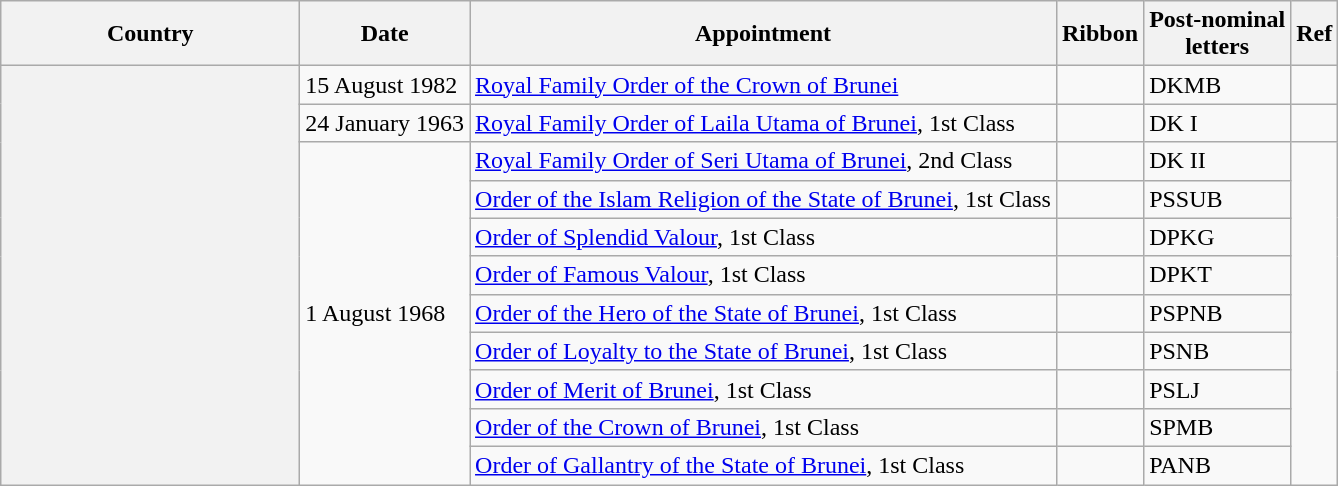<table class="wikitable plainrowheaders">
<tr>
<th scope="col" style="width:12em;">Country</th>
<th scope="col">Date</th>
<th scope="col">Appointment</th>
<th scope="col">Ribbon</th>
<th scope="col">Post-nominal<br>letters</th>
<th>Ref</th>
</tr>
<tr>
<th rowspan="11"></th>
<td>15 August 1982</td>
<td><a href='#'>Royal Family Order of the Crown of Brunei</a></td>
<td></td>
<td>DKMB</td>
<td></td>
</tr>
<tr>
<td>24 January 1963</td>
<td><a href='#'>Royal Family Order of Laila Utama of Brunei</a>, 1st Class</td>
<td></td>
<td>DK I</td>
<td></td>
</tr>
<tr>
<td rowspan="9">1 August 1968</td>
<td><a href='#'>Royal Family Order of Seri Utama of Brunei</a>, 2nd Class</td>
<td></td>
<td>DK II</td>
<td rowspan="9"></td>
</tr>
<tr>
<td><a href='#'>Order of the Islam Religion of the State of Brunei</a>, 1st Class</td>
<td></td>
<td>PSSUB</td>
</tr>
<tr>
<td><a href='#'>Order of Splendid Valour</a>, 1st Class</td>
<td></td>
<td>DPKG</td>
</tr>
<tr>
<td><a href='#'>Order of Famous Valour</a>, 1st Class</td>
<td></td>
<td>DPKT</td>
</tr>
<tr>
<td><a href='#'>Order of the Hero of the State of Brunei</a>, 1st Class</td>
<td></td>
<td>PSPNB</td>
</tr>
<tr>
<td><a href='#'>Order of Loyalty to the State of Brunei</a>, 1st Class</td>
<td></td>
<td>PSNB</td>
</tr>
<tr>
<td><a href='#'>Order of Merit of Brunei</a>, 1st Class</td>
<td></td>
<td>PSLJ</td>
</tr>
<tr>
<td><a href='#'>Order of the Crown of Brunei</a>, 1st Class</td>
<td></td>
<td>SPMB</td>
</tr>
<tr>
<td><a href='#'>Order of Gallantry of the State of Brunei</a>, 1st Class</td>
<td></td>
<td>PANB</td>
</tr>
</table>
